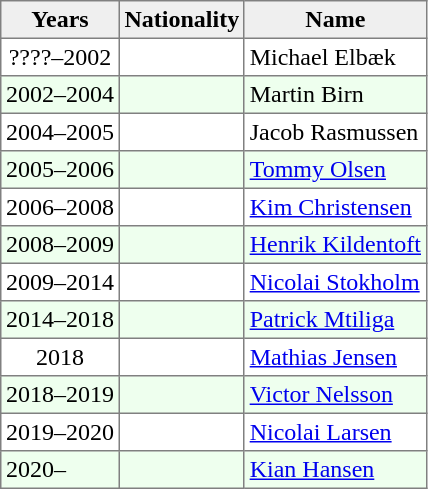<table style=border-collapse:collapse border=1 cellspacing=0 cellpadding=3>
<tr align=center bgcolor=#efefef>
<th>Years</th>
<th>Nationality</th>
<th>Name</th>
</tr>
<tr align=center>
<td>????–2002</td>
<td></td>
<td align=left>Michael Elbæk</td>
</tr>
<tr align=center bgcolor=eeffee>
<td>2002–2004</td>
<td></td>
<td align=left>Martin Birn</td>
</tr>
<tr align=center>
<td>2004–2005</td>
<td></td>
<td align=left>Jacob Rasmussen</td>
</tr>
<tr align=center bgcolor=eeffee>
<td>2005–2006</td>
<td></td>
<td align=left><a href='#'>Tommy Olsen</a></td>
</tr>
<tr align=center>
<td>2006–2008</td>
<td></td>
<td align=left><a href='#'>Kim Christensen</a></td>
</tr>
<tr align=center bgcolor=eeffee>
<td>2008–2009</td>
<td></td>
<td align=left><a href='#'>Henrik Kildentoft</a></td>
</tr>
<tr align=center>
<td align=left>2009–2014</td>
<td></td>
<td align=left><a href='#'>Nicolai Stokholm</a></td>
</tr>
<tr align=center bgcolor=eeffee>
<td align=left>2014–2018</td>
<td></td>
<td align=left><a href='#'>Patrick Mtiliga</a></td>
</tr>
<tr align=center>
<td align=center>2018</td>
<td></td>
<td align=left><a href='#'>Mathias Jensen</a></td>
</tr>
<tr align=center bgcolor=eeffee>
<td align=left>2018–2019</td>
<td></td>
<td align=left><a href='#'>Victor Nelsson</a></td>
</tr>
<tr align=center>
<td align=left>2019–2020</td>
<td></td>
<td align=left><a href='#'>Nicolai Larsen</a></td>
</tr>
<tr align=center bgcolor=eeffee>
<td align=left>2020–</td>
<td></td>
<td align=left><a href='#'>Kian Hansen</a></td>
</tr>
</table>
